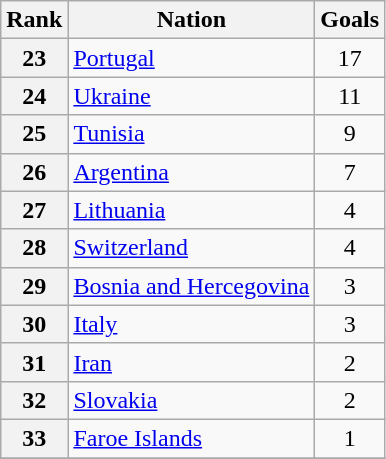<table class="wikitable">
<tr>
<th>Rank</th>
<th>Nation</th>
<th>Goals</th>
</tr>
<tr>
<th>23</th>
<td> <a href='#'>Portugal</a></td>
<td align="center">17</td>
</tr>
<tr>
<th>24</th>
<td> <a href='#'>Ukraine</a></td>
<td align="center">11</td>
</tr>
<tr>
<th>25</th>
<td> <a href='#'>Tunisia</a></td>
<td align="center">9</td>
</tr>
<tr>
<th>26</th>
<td> <a href='#'>Argentina</a></td>
<td align="center">7</td>
</tr>
<tr>
<th>27</th>
<td> <a href='#'>Lithuania</a></td>
<td align="center">4</td>
</tr>
<tr>
<th>28</th>
<td> <a href='#'>Switzerland</a></td>
<td align="center">4</td>
</tr>
<tr>
<th>29</th>
<td> <a href='#'>Bosnia and Hercegovina</a></td>
<td align="center">3</td>
</tr>
<tr>
<th>30</th>
<td> <a href='#'>Italy</a></td>
<td align="center">3</td>
</tr>
<tr>
<th>31</th>
<td> <a href='#'>Iran</a></td>
<td align="center">2</td>
</tr>
<tr>
<th>32</th>
<td> <a href='#'>Slovakia</a></td>
<td align="center">2</td>
</tr>
<tr>
<th>33</th>
<td> <a href='#'>Faroe Islands</a></td>
<td align="center">1</td>
</tr>
<tr>
</tr>
</table>
